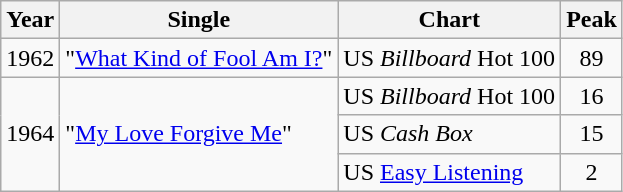<table class="wikitable">
<tr>
<th>Year</th>
<th>Single</th>
<th>Chart</th>
<th>Peak</th>
</tr>
<tr>
<td>1962</td>
<td>"<a href='#'>What Kind of Fool Am I?</a>"</td>
<td>US <em>Billboard</em> Hot 100</td>
<td align="center">89</td>
</tr>
<tr>
<td rowspan="3">1964</td>
<td rowspan="3">"<a href='#'>My Love Forgive Me</a>"</td>
<td>US <em>Billboard</em> Hot 100</td>
<td align="center">16</td>
</tr>
<tr>
<td>US <em>Cash Box</em></td>
<td align="center">15</td>
</tr>
<tr>
<td>US <a href='#'>Easy Listening</a></td>
<td align="center">2</td>
</tr>
</table>
